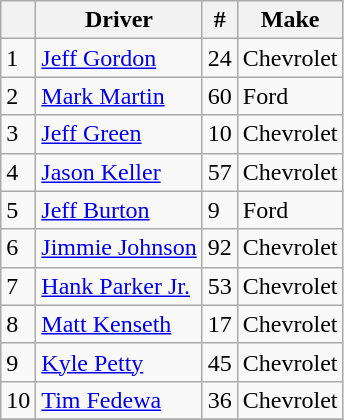<table class="wikitable sortable">
<tr>
<th></th>
<th>Driver</th>
<th>#</th>
<th>Make</th>
</tr>
<tr>
<td>1</td>
<td><a href='#'>Jeff Gordon</a></td>
<td>24</td>
<td>Chevrolet</td>
</tr>
<tr>
<td>2</td>
<td><a href='#'>Mark Martin</a></td>
<td>60</td>
<td>Ford</td>
</tr>
<tr>
<td>3</td>
<td><a href='#'>Jeff Green</a></td>
<td>10</td>
<td>Chevrolet</td>
</tr>
<tr>
<td>4</td>
<td><a href='#'>Jason Keller</a></td>
<td>57</td>
<td>Chevrolet</td>
</tr>
<tr>
<td>5</td>
<td><a href='#'>Jeff Burton</a></td>
<td>9</td>
<td>Ford</td>
</tr>
<tr>
<td>6</td>
<td><a href='#'>Jimmie Johnson</a></td>
<td>92</td>
<td>Chevrolet</td>
</tr>
<tr>
<td>7</td>
<td><a href='#'>Hank Parker Jr.</a></td>
<td>53</td>
<td>Chevrolet</td>
</tr>
<tr>
<td>8</td>
<td><a href='#'>Matt Kenseth</a></td>
<td>17</td>
<td>Chevrolet</td>
</tr>
<tr>
<td>9</td>
<td><a href='#'>Kyle Petty</a></td>
<td>45</td>
<td>Chevrolet</td>
</tr>
<tr>
<td>10</td>
<td><a href='#'>Tim Fedewa</a></td>
<td>36</td>
<td>Chevrolet</td>
</tr>
<tr>
</tr>
</table>
